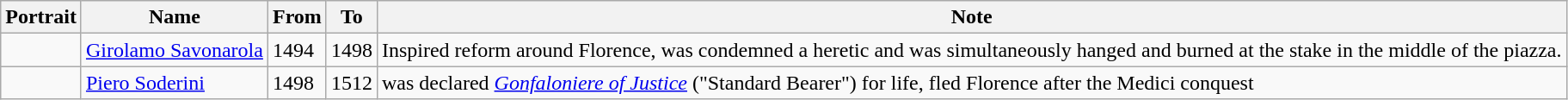<table class="wikitable">
<tr>
<th>Portrait</th>
<th>Name</th>
<th>From</th>
<th>To</th>
<th>Note</th>
</tr>
<tr>
<td></td>
<td><a href='#'>Girolamo Savonarola</a></td>
<td>1494</td>
<td>1498</td>
<td>Inspired reform around Florence, was condemned a heretic and was simultaneously hanged and burned at the stake in the middle of the piazza.</td>
</tr>
<tr>
<td></td>
<td><a href='#'>Piero Soderini</a></td>
<td>1498</td>
<td>1512</td>
<td>was declared <em><a href='#'>Gonfaloniere of Justice</a></em> ("Standard Bearer") for life, fled Florence after the Medici conquest</td>
</tr>
</table>
